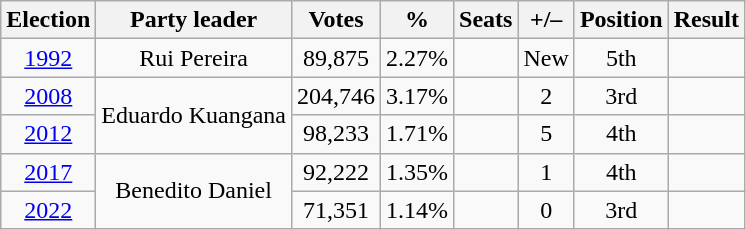<table class="wikitable" style="text-align:center">
<tr>
<th>Election</th>
<th>Party leader</th>
<th>Votes</th>
<th>%</th>
<th>Seats</th>
<th>+/–</th>
<th>Position</th>
<th>Result</th>
</tr>
<tr>
<td><a href='#'>1992</a></td>
<td>Rui Pereira</td>
<td>89,875</td>
<td>2.27%</td>
<td></td>
<td>New</td>
<td> 5th</td>
<td></td>
</tr>
<tr>
<td><a href='#'>2008</a></td>
<td rowspan="2">Eduardo Kuangana</td>
<td>204,746</td>
<td>3.17%</td>
<td></td>
<td> 2</td>
<td> 3rd</td>
<td></td>
</tr>
<tr>
<td><a href='#'>2012</a></td>
<td>98,233</td>
<td>1.71%</td>
<td></td>
<td> 5</td>
<td> 4th</td>
<td></td>
</tr>
<tr>
<td><a href='#'>2017</a></td>
<td rowspan="2">Benedito Daniel</td>
<td>92,222</td>
<td>1.35%</td>
<td></td>
<td> 1</td>
<td> 4th</td>
<td></td>
</tr>
<tr>
<td><a href='#'>2022</a></td>
<td>71,351</td>
<td>1.14%</td>
<td></td>
<td> 0</td>
<td> 3rd</td>
<td></td>
</tr>
</table>
